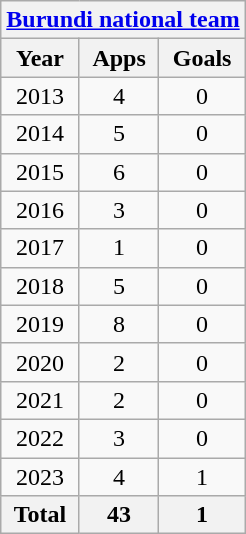<table class="wikitable" style="text-align:center">
<tr>
<th colspan=3><a href='#'>Burundi national team</a></th>
</tr>
<tr>
<th>Year</th>
<th>Apps</th>
<th>Goals</th>
</tr>
<tr>
<td>2013</td>
<td>4</td>
<td>0</td>
</tr>
<tr>
<td>2014</td>
<td>5</td>
<td>0</td>
</tr>
<tr>
<td>2015</td>
<td>6</td>
<td>0</td>
</tr>
<tr>
<td>2016</td>
<td>3</td>
<td>0</td>
</tr>
<tr>
<td>2017</td>
<td>1</td>
<td>0</td>
</tr>
<tr>
<td>2018</td>
<td>5</td>
<td>0</td>
</tr>
<tr>
<td>2019</td>
<td>8</td>
<td>0</td>
</tr>
<tr>
<td>2020</td>
<td>2</td>
<td>0</td>
</tr>
<tr>
<td>2021</td>
<td>2</td>
<td>0</td>
</tr>
<tr>
<td>2022</td>
<td>3</td>
<td>0</td>
</tr>
<tr>
<td>2023</td>
<td>4</td>
<td>1</td>
</tr>
<tr>
<th>Total</th>
<th>43</th>
<th>1</th>
</tr>
</table>
